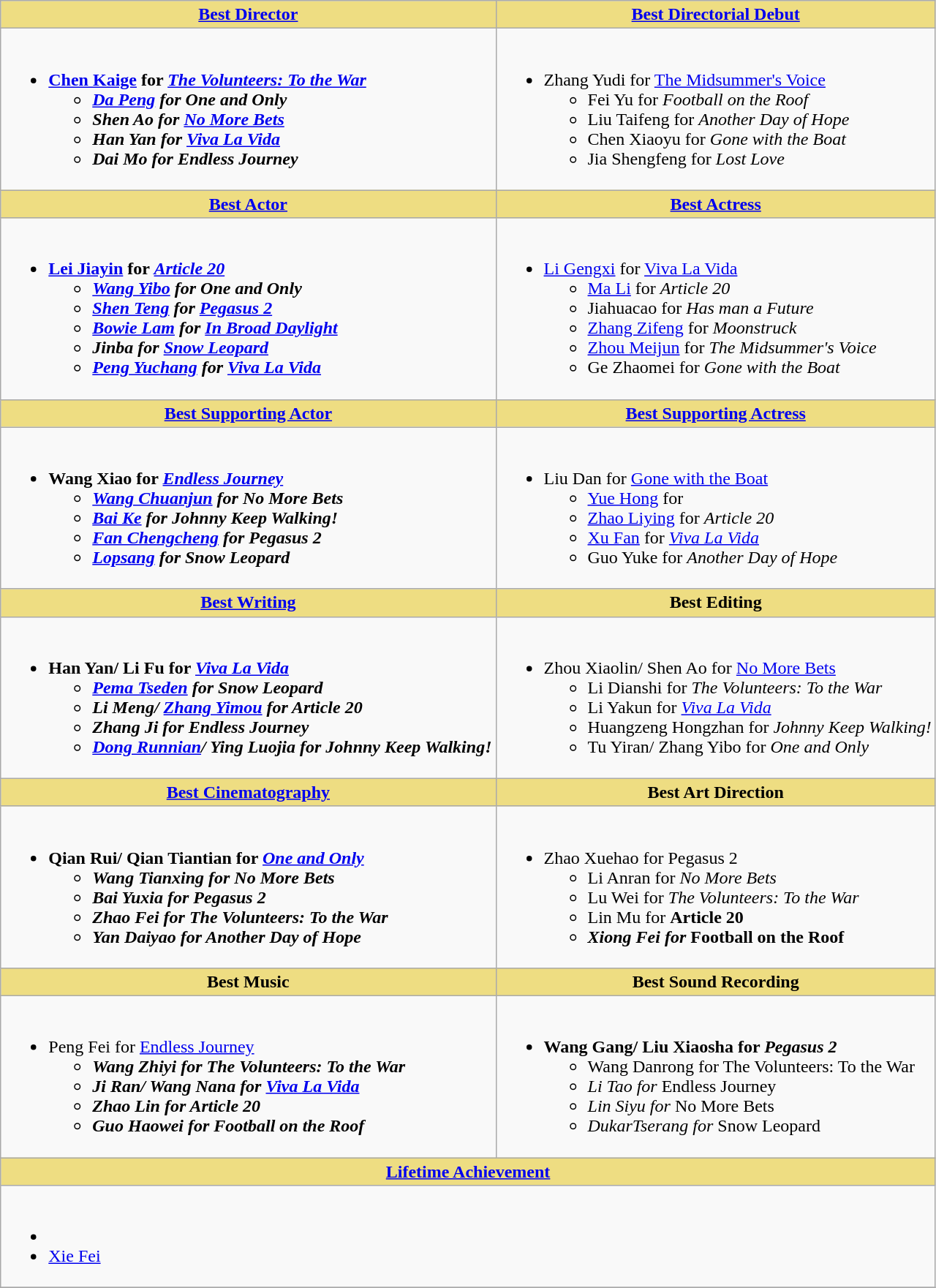<table class="wikitable">
<tr>
<th style="background:#EEDD82; width=50%"><a href='#'>Best Director</a></th>
<th style="background:#EEDD82; width=50%"><a href='#'>Best Directorial Debut</a></th>
</tr>
<tr>
<td valign="top"><br><ul><li><strong><a href='#'>Chen Kaige</a> for <em><a href='#'>The Volunteers: To the War</a><strong><em><ul><li><a href='#'>Da Peng</a> for </em>One and Only<em></li><li>Shen Ao for </em><a href='#'>No More Bets</a><em></li><li>Han Yan for </em><a href='#'>Viva La Vida</a><em></li><li>Dai Mo for </em>Endless Journey<em></li></ul></li></ul></td>
<td valign="top"><br><ul><li></strong>Zhang Yudi for </em><a href='#'>The Midsummer's Voice</a></em></strong><ul><li>Fei Yu for <em>Football on the Roof</em></li><li>Liu Taifeng for <em>Another Day of Hope</em></li><li>Chen Xiaoyu for <em>Gone with the Boat</em></li><li>Jia Shengfeng for <em>Lost Love</em></li></ul></li></ul></td>
</tr>
<tr>
<th style="background:#EEDD82; width=50%"><a href='#'>Best Actor</a></th>
<th style="background:#EEDD82; width=50%"><a href='#'>Best Actress</a></th>
</tr>
<tr>
<td valign="top"><br><ul><li><strong><a href='#'>Lei Jiayin</a> for <em><a href='#'>Article 20</a><strong><em><ul><li><a href='#'>Wang Yibo</a> for </em>One and Only<em></li><li><a href='#'>Shen Teng</a> for </em><a href='#'>Pegasus 2</a><em></li><li><a href='#'>Bowie Lam</a> for </em><a href='#'>In Broad Daylight</a><em></li><li>Jinba for </em><a href='#'>Snow Leopard</a><em></li><li><a href='#'>Peng Yuchang</a> for </em><a href='#'>Viva La Vida</a><em></li></ul></li></ul></td>
<td valign="top"><br><ul><li></strong><a href='#'>Li Gengxi</a> for </em><a href='#'>Viva La Vida</a></em></strong><ul><li><a href='#'>Ma Li</a> for <em>Article 20</em></li><li>Jiahuacao for <em>Has man a Future</em></li><li><a href='#'>Zhang Zifeng</a> for <em>Moonstruck</em></li><li><a href='#'>Zhou Meijun</a> for <em>The Midsummer's Voice</em></li><li>Ge Zhaomei for <em>Gone with the Boat</em></li></ul></li></ul></td>
</tr>
<tr>
<th style="background:#EEDD82; width=50%"><a href='#'>Best Supporting Actor</a></th>
<th style="background:#EEDD82; width=50%"><a href='#'>Best Supporting Actress</a></th>
</tr>
<tr>
<td valign="top"><br><ul><li><strong>Wang Xiao for <em><a href='#'>Endless Journey</a><strong><em><ul><li><a href='#'>Wang Chuanjun</a> for </em>No More Bets<em></li><li><a href='#'>Bai Ke</a> for </em>Johnny Keep Walking!<em></li><li><a href='#'>Fan Chengcheng</a> for </em>Pegasus 2<em></li><li><a href='#'>Lopsang</a> for </em>Snow Leopard<em></li></ul></li></ul></td>
<td valign="top"><br><ul><li></strong>Liu Dan for </em><a href='#'>Gone with the Boat</a></em></strong><ul><li><a href='#'>Yue Hong</a> for <em></em></li><li><a href='#'>Zhao Liying</a> for <em>Article 20</em></li><li><a href='#'>Xu Fan</a> for <em><a href='#'>Viva La Vida</a></em></li><li>Guo Yuke for <em>Another Day of Hope</em></li></ul></li></ul></td>
</tr>
<tr>
<th style="background:#EEDD82; width=50%"><a href='#'>Best Writing</a></th>
<th style="background:#EEDD82; width=50%">Best Editing</th>
</tr>
<tr>
<td valign="top"><br><ul><li><strong>Han Yan/ Li Fu for <em><a href='#'>Viva La Vida</a><strong><em><ul><li><a href='#'>Pema Tseden</a> for </em>Snow Leopard<em></li><li>Li Meng/ <a href='#'>Zhang Yimou</a> for </em>Article 20<em></li><li>Zhang Ji for </em>Endless Journey<em></li><li><a href='#'>Dong Runnian</a>/ Ying Luojia for </em>Johnny Keep Walking!<em></li></ul></li></ul></td>
<td valign="top"><br><ul><li></strong>Zhou Xiaolin/ Shen Ao for </em><a href='#'>No More Bets</a></em></strong><ul><li>Li Dianshi for <em>The Volunteers: To the War</em></li><li>Li Yakun for <em><a href='#'>Viva La Vida</a></em></li><li>Huangzeng Hongzhan for <em>Johnny Keep Walking!</em></li><li>Tu Yiran/ Zhang Yibo for <em>One and Only</em></li></ul></li></ul></td>
</tr>
<tr>
<th style="background:#EEDD82; width=50%"><a href='#'>Best Cinematography</a></th>
<th style="background:#EEDD82; width=50%">Best Art Direction</th>
</tr>
<tr>
<td valign="top"><br><ul><li><strong>Qian Rui/ Qian Tiantian for <em><a href='#'>One and Only</a><strong><em><ul><li>Wang Tianxing for </em>No More Bets<em></li><li>Bai Yuxia for </em>Pegasus 2<em></li><li>Zhao Fei for </em>The Volunteers: To the War<em></li><li>Yan Daiyao for </em>Another Day of Hope<em></li></ul></li></ul></td>
<td valign="top"><br><ul><li></strong>Zhao Xuehao for </em>Pegasus 2</em></strong><ul><li>Li Anran for <em>No More Bets</em></li><li>Lu Wei for <em>The Volunteers: To the War</em></li><li>Lin Mu for <strong>Article 20<em></li><li>Xiong Fei for </em>Football on the Roof<em></li></ul></li></ul></td>
</tr>
<tr>
<th style="background:#EEDD82; width=50%">Best Music</th>
<th style="background:#EEDD82; width=50%">Best Sound Recording</th>
</tr>
<tr>
<td valign="top"><br><ul><li></strong>Peng Fei for </em><a href='#'>Endless Journey</a><strong><em><ul><li>Wang Zhiyi for <em>The Volunteers: To the War</em></li><li>Ji Ran/ Wang Nana for <em><a href='#'>Viva La Vida</a></em></li><li>Zhao Lin for <em>Article 20</em></li><li>Guo Haowei for <em>Football on the Roof</em></li></ul></li></ul></td>
<td valign="top"><br><ul><li><strong>Wang Gang/ Liu Xiaosha for <em>Pegasus 2</em></strong><ul><li>Wang Danrong for </em>The Volunteers: To the War<em></li><li>Li Tao for </em>Endless Journey<em></li><li>Lin Siyu for </em>No More Bets<em></li><li>DukarTserang for </em>Snow Leopard<em></li></ul></li></ul></td>
</tr>
<tr>
<th colspan=2  style="background:#EEDD82; width=50%"><a href='#'>Lifetime Achievement</a></th>
</tr>
<tr>
<td valign="top"colspan=2><br><ul><li></strong><strong></li><li></strong><a href='#'>Xie Fei</a><strong></li></ul></td>
</tr>
<tr>
</tr>
</table>
